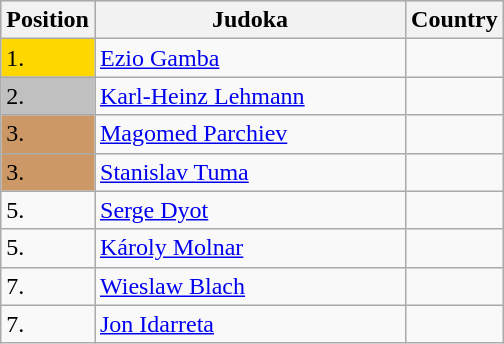<table class=wikitable>
<tr style="background:#ccc;">
<th width=10>Position</th>
<th width=200>Judoka</th>
<th width=10>Country</th>
</tr>
<tr>
<td bgcolor=gold>1.</td>
<td><a href='#'>Ezio Gamba</a></td>
<td></td>
</tr>
<tr>
<td style="background:silver;">2.</td>
<td><a href='#'>Karl-Heinz Lehmann</a></td>
<td></td>
</tr>
<tr>
<td style="background:#c96;">3.</td>
<td><a href='#'>Magomed Parchiev</a></td>
<td></td>
</tr>
<tr>
<td style="background:#c96;">3.</td>
<td><a href='#'>Stanislav Tuma</a></td>
<td></td>
</tr>
<tr>
<td>5.</td>
<td><a href='#'>Serge Dyot</a></td>
<td></td>
</tr>
<tr>
<td>5.</td>
<td><a href='#'>Károly Molnar</a></td>
<td></td>
</tr>
<tr>
<td>7.</td>
<td><a href='#'>Wieslaw Blach</a></td>
<td></td>
</tr>
<tr>
<td>7.</td>
<td><a href='#'>Jon Idarreta</a></td>
<td></td>
</tr>
</table>
